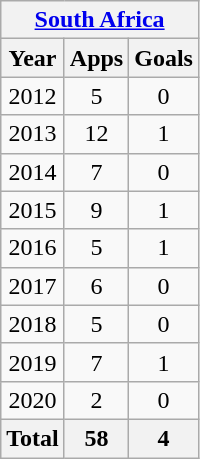<table class="wikitable" style="text-align:center">
<tr>
<th colspan="3"><a href='#'>South Africa</a></th>
</tr>
<tr>
<th>Year</th>
<th>Apps</th>
<th>Goals</th>
</tr>
<tr>
<td>2012</td>
<td>5</td>
<td>0</td>
</tr>
<tr>
<td>2013</td>
<td>12</td>
<td>1</td>
</tr>
<tr>
<td>2014</td>
<td>7</td>
<td>0</td>
</tr>
<tr>
<td>2015</td>
<td>9</td>
<td>1</td>
</tr>
<tr>
<td>2016</td>
<td>5</td>
<td>1</td>
</tr>
<tr>
<td>2017</td>
<td>6</td>
<td>0</td>
</tr>
<tr>
<td>2018</td>
<td>5</td>
<td>0</td>
</tr>
<tr>
<td>2019</td>
<td>7</td>
<td>1</td>
</tr>
<tr>
<td>2020</td>
<td>2</td>
<td>0</td>
</tr>
<tr>
<th>Total</th>
<th>58</th>
<th>4</th>
</tr>
</table>
